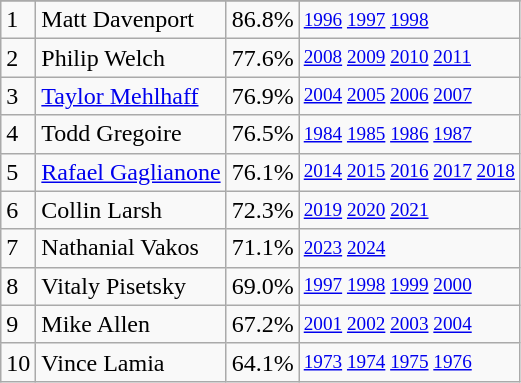<table class="wikitable">
<tr>
</tr>
<tr>
<td>1</td>
<td>Matt Davenport</td>
<td><abbr>86.8%</abbr></td>
<td style="font-size:80%;"><a href='#'>1996</a> <a href='#'>1997</a> <a href='#'>1998</a></td>
</tr>
<tr>
<td>2</td>
<td>Philip Welch</td>
<td><abbr>77.6%</abbr></td>
<td style="font-size:80%;"><a href='#'>2008</a> <a href='#'>2009</a> <a href='#'>2010</a> <a href='#'>2011</a></td>
</tr>
<tr>
<td>3</td>
<td><a href='#'>Taylor Mehlhaff</a></td>
<td><abbr>76.9%</abbr></td>
<td style="font-size:80%;"><a href='#'>2004</a> <a href='#'>2005</a> <a href='#'>2006</a> <a href='#'>2007</a></td>
</tr>
<tr>
<td>4</td>
<td>Todd Gregoire</td>
<td><abbr>76.5%</abbr></td>
<td style="font-size:80%;"><a href='#'>1984</a> <a href='#'>1985</a> <a href='#'>1986</a> <a href='#'>1987</a></td>
</tr>
<tr>
<td>5</td>
<td><a href='#'>Rafael Gaglianone</a></td>
<td><abbr>76.1%</abbr></td>
<td style="font-size:80%;"><a href='#'>2014</a> <a href='#'>2015</a> <a href='#'>2016</a> <a href='#'>2017</a> <a href='#'>2018</a></td>
</tr>
<tr>
<td>6</td>
<td>Collin Larsh</td>
<td><abbr>72.3%</abbr></td>
<td style="font-size:80%;"><a href='#'>2019</a> <a href='#'>2020</a> <a href='#'>2021</a></td>
</tr>
<tr>
<td>7</td>
<td>Nathanial Vakos</td>
<td><abbr>71.1%</abbr></td>
<td style="font-size:80%;"><a href='#'>2023</a> <a href='#'>2024</a></td>
</tr>
<tr>
<td>8</td>
<td>Vitaly Pisetsky</td>
<td><abbr>69.0%</abbr></td>
<td style="font-size:80%;"><a href='#'>1997</a> <a href='#'>1998</a> <a href='#'>1999</a> <a href='#'>2000</a></td>
</tr>
<tr>
<td>9</td>
<td>Mike Allen</td>
<td><abbr>67.2%</abbr></td>
<td style="font-size:80%;"><a href='#'>2001</a> <a href='#'>2002</a> <a href='#'>2003</a> <a href='#'>2004</a></td>
</tr>
<tr>
<td>10</td>
<td>Vince Lamia</td>
<td><abbr>64.1%</abbr></td>
<td style="font-size:80%;"><a href='#'>1973</a> <a href='#'>1974</a> <a href='#'>1975</a> <a href='#'>1976</a><br></td>
</tr>
</table>
